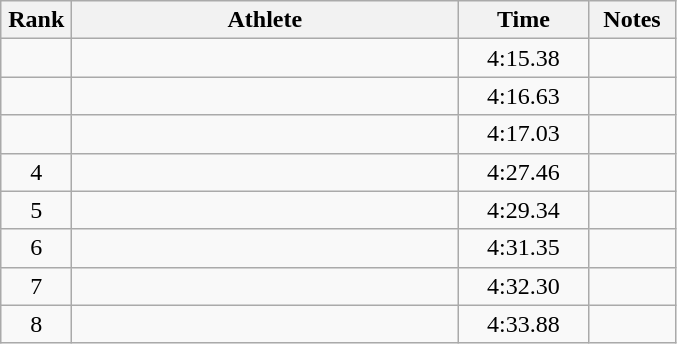<table class="wikitable" style="text-align:center">
<tr>
<th width=40>Rank</th>
<th width=250>Athlete</th>
<th width=80>Time</th>
<th width=50>Notes</th>
</tr>
<tr>
<td></td>
<td align=left></td>
<td>4:15.38</td>
<td></td>
</tr>
<tr>
<td></td>
<td align=left></td>
<td>4:16.63</td>
<td></td>
</tr>
<tr>
<td></td>
<td align=left></td>
<td>4:17.03</td>
<td></td>
</tr>
<tr>
<td>4</td>
<td align=left></td>
<td>4:27.46</td>
<td></td>
</tr>
<tr>
<td>5</td>
<td align=left></td>
<td>4:29.34</td>
<td></td>
</tr>
<tr>
<td>6</td>
<td align=left></td>
<td>4:31.35</td>
<td></td>
</tr>
<tr>
<td>7</td>
<td align=left></td>
<td>4:32.30</td>
<td></td>
</tr>
<tr>
<td>8</td>
<td align=left></td>
<td>4:33.88</td>
<td></td>
</tr>
</table>
